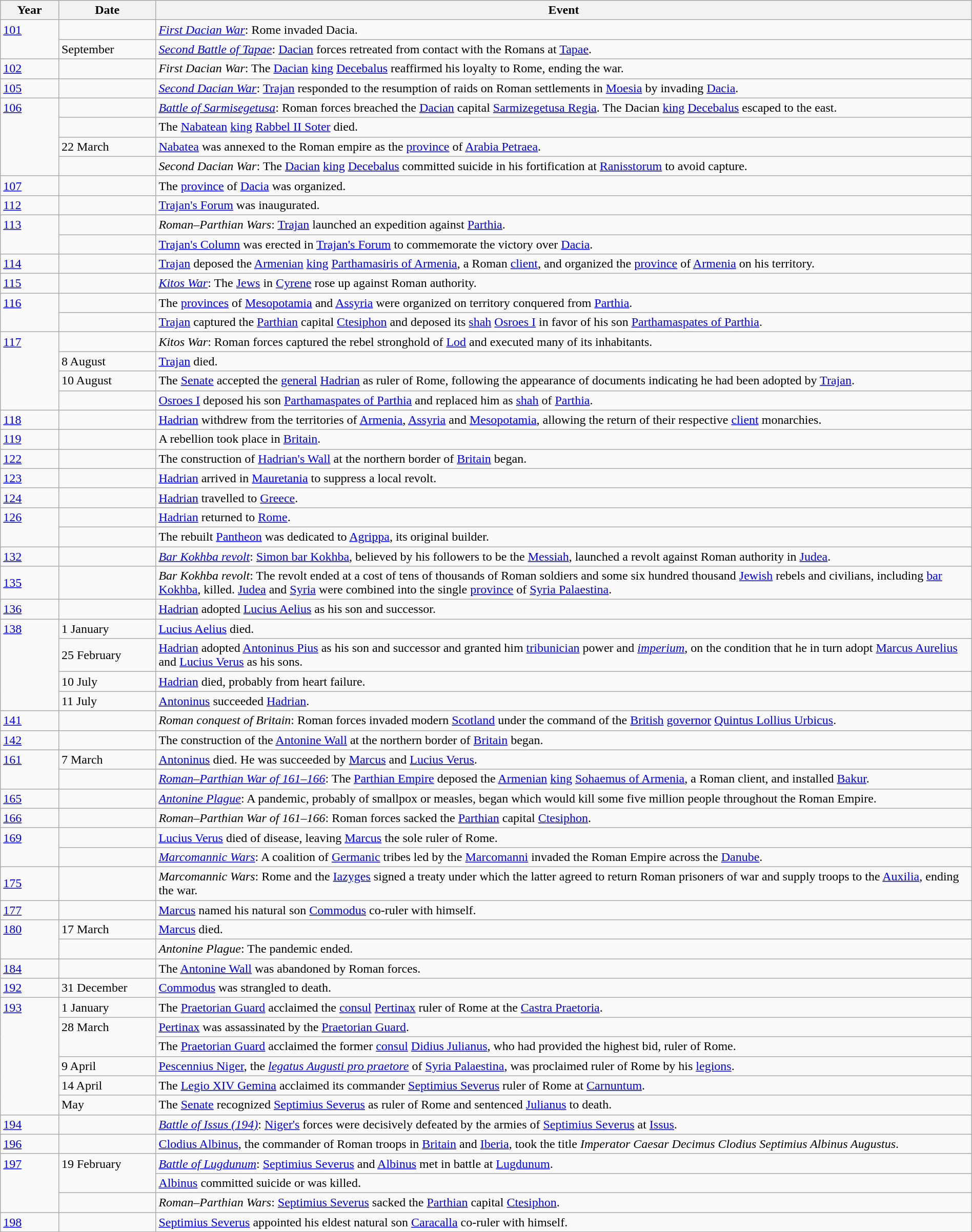<table class="wikitable" width="100%">
<tr>
<th style="width:6%">Year</th>
<th style="width:10%">Date</th>
<th>Event</th>
</tr>
<tr>
<td rowspan="2" valign="top"><a href='#'>101</a></td>
<td></td>
<td><em><a href='#'>First Dacian War</a></em>: Rome invaded Dacia.</td>
</tr>
<tr>
<td>September</td>
<td><em><a href='#'>Second Battle of Tapae</a></em>: <a href='#'>Dacian</a> forces retreated from contact with the Romans at <a href='#'>Tapae</a>.</td>
</tr>
<tr>
<td><a href='#'>102</a></td>
<td></td>
<td><em>First Dacian War</em>: The <a href='#'>Dacian</a> <a href='#'>king</a> <a href='#'>Decebalus</a> reaffirmed his loyalty to Rome, ending the war.</td>
</tr>
<tr>
<td><a href='#'>105</a></td>
<td></td>
<td><em><a href='#'>Second Dacian War</a></em>: <a href='#'>Trajan</a> responded to the resumption of raids on Roman settlements in <a href='#'>Moesia</a> by invading <a href='#'>Dacia</a>.</td>
</tr>
<tr>
<td rowspan="4" valign="top"><a href='#'>106</a></td>
<td></td>
<td><em><a href='#'>Battle of Sarmisegetusa</a></em>: Roman forces breached the <a href='#'>Dacian</a> capital <a href='#'>Sarmizegetusa Regia</a>.  The Dacian <a href='#'>king</a> <a href='#'>Decebalus</a> escaped to the east.</td>
</tr>
<tr>
<td></td>
<td>The <a href='#'>Nabatean</a> <a href='#'>king</a> <a href='#'>Rabbel II Soter</a> died.</td>
</tr>
<tr>
<td>22 March</td>
<td><a href='#'>Nabatea</a> was annexed to the Roman empire as the <a href='#'>province</a> of <a href='#'>Arabia Petraea</a>.</td>
</tr>
<tr>
<td></td>
<td><em>Second Dacian War</em>: The <a href='#'>Dacian</a> <a href='#'>king</a> <a href='#'>Decebalus</a> committed suicide in his fortification at <a href='#'>Ranisstorum</a> to avoid capture.</td>
</tr>
<tr>
<td><a href='#'>107</a></td>
<td></td>
<td>The <a href='#'>province</a> of <a href='#'>Dacia</a> was organized.</td>
</tr>
<tr>
<td><a href='#'>112</a></td>
<td></td>
<td><a href='#'>Trajan's Forum</a> was inaugurated.</td>
</tr>
<tr>
<td rowspan="2" valign="top"><a href='#'>113</a></td>
<td></td>
<td><em>Roman–Parthian Wars</em>: <a href='#'>Trajan</a> launched an expedition against <a href='#'>Parthia</a>.</td>
</tr>
<tr>
<td></td>
<td><a href='#'>Trajan's Column</a> was erected in <a href='#'>Trajan's Forum</a> to commemorate the victory over <a href='#'>Dacia</a>.</td>
</tr>
<tr>
<td><a href='#'>114</a></td>
<td></td>
<td><a href='#'>Trajan</a> deposed the <a href='#'>Armenian</a> <a href='#'>king</a> <a href='#'>Parthamasiris of Armenia</a>, a Roman <a href='#'>client</a>, and organized the <a href='#'>province</a> of <a href='#'>Armenia</a> on his territory.</td>
</tr>
<tr>
<td><a href='#'>115</a></td>
<td></td>
<td><em><a href='#'>Kitos War</a></em>: The <a href='#'>Jews</a> in <a href='#'>Cyrene</a> rose up against Roman authority.</td>
</tr>
<tr>
<td rowspan="2" valign="top"><a href='#'>116</a></td>
<td></td>
<td>The <a href='#'>provinces</a> of <a href='#'>Mesopotamia</a> and <a href='#'>Assyria</a> were organized on territory conquered from <a href='#'>Parthia</a>.</td>
</tr>
<tr>
<td></td>
<td><a href='#'>Trajan</a> captured the <a href='#'>Parthian</a> capital <a href='#'>Ctesiphon</a> and deposed its <a href='#'>shah</a> <a href='#'>Osroes I</a> in favor of his son <a href='#'>Parthamaspates of Parthia</a>.</td>
</tr>
<tr>
<td rowspan="4" valign="top"><a href='#'>117</a></td>
<td></td>
<td><em>Kitos War</em>: Roman forces captured the rebel stronghold of <a href='#'>Lod</a> and executed many of its inhabitants.</td>
</tr>
<tr>
<td>8 August</td>
<td><a href='#'>Trajan</a> died.</td>
</tr>
<tr>
<td>10 August</td>
<td>The <a href='#'>Senate</a> accepted the <a href='#'>general</a> <a href='#'>Hadrian</a> as ruler of Rome, following the appearance of documents indicating he had been adopted by <a href='#'>Trajan</a>.</td>
</tr>
<tr>
<td></td>
<td><a href='#'>Osroes I</a> deposed his son <a href='#'>Parthamaspates of Parthia</a> and replaced him as <a href='#'>shah</a> of <a href='#'>Parthia</a>.</td>
</tr>
<tr>
<td><a href='#'>118</a></td>
<td></td>
<td><a href='#'>Hadrian</a> withdrew from the territories of <a href='#'>Armenia</a>, <a href='#'>Assyria</a> and <a href='#'>Mesopotamia</a>, allowing the return of their respective <a href='#'>client</a> monarchies.</td>
</tr>
<tr>
<td><a href='#'>119</a></td>
<td></td>
<td>A rebellion took place in <a href='#'>Britain</a>.</td>
</tr>
<tr>
<td><a href='#'>122</a></td>
<td></td>
<td>The construction of <a href='#'>Hadrian's Wall</a> at the northern border of <a href='#'>Britain</a> began.</td>
</tr>
<tr>
<td><a href='#'>123</a></td>
<td></td>
<td><a href='#'>Hadrian</a> arrived in <a href='#'>Mauretania</a> to suppress a local revolt.</td>
</tr>
<tr>
<td><a href='#'>124</a></td>
<td></td>
<td><a href='#'>Hadrian</a> travelled to <a href='#'>Greece</a>.</td>
</tr>
<tr>
<td rowspan="2" valign="top"><a href='#'>126</a></td>
<td></td>
<td><a href='#'>Hadrian</a> returned to <a href='#'>Rome</a>.</td>
</tr>
<tr>
<td></td>
<td>The rebuilt <a href='#'>Pantheon</a> was dedicated to <a href='#'>Agrippa</a>, its original builder.</td>
</tr>
<tr>
<td><a href='#'>132</a></td>
<td></td>
<td><em><a href='#'>Bar Kokhba revolt</a></em>: <a href='#'>Simon bar Kokhba</a>, believed by his followers to be the <a href='#'>Messiah</a>, launched a revolt against Roman authority in <a href='#'>Judea</a>.</td>
</tr>
<tr>
<td><a href='#'>135</a></td>
<td></td>
<td><em>Bar Kokhba revolt</em>: The revolt ended at a cost of tens of thousands of Roman soldiers and some six hundred thousand <a href='#'>Jewish</a> rebels and civilians, including <a href='#'>bar Kokhba</a>, killed. <a href='#'>Judea</a> and <a href='#'>Syria</a> were combined into the single <a href='#'>province</a> of <a href='#'>Syria Palaestina</a>.</td>
</tr>
<tr>
<td><a href='#'>136</a></td>
<td></td>
<td><a href='#'>Hadrian</a> adopted <a href='#'>Lucius Aelius</a> as his son and successor.</td>
</tr>
<tr>
<td rowspan="4" valign="top"><a href='#'>138</a></td>
<td>1 January</td>
<td><a href='#'>Lucius Aelius</a> died.</td>
</tr>
<tr>
<td>25 February</td>
<td><a href='#'>Hadrian</a> adopted <a href='#'>Antoninus Pius</a> as his son and successor and granted him <a href='#'>tribunician</a> power and <em><a href='#'>imperium</a></em>, on the condition that he in turn adopt <a href='#'>Marcus Aurelius</a> and <a href='#'>Lucius Verus</a> as his sons.</td>
</tr>
<tr>
<td>10 July</td>
<td><a href='#'>Hadrian</a> died, probably from heart failure.</td>
</tr>
<tr>
<td>11 July</td>
<td><a href='#'>Antoninus</a> succeeded <a href='#'>Hadrian</a>.</td>
</tr>
<tr>
<td><a href='#'>141</a></td>
<td></td>
<td><em>Roman conquest of Britain</em>: Roman forces invaded modern <a href='#'>Scotland</a> under the command of the <a href='#'>British</a> <a href='#'>governor</a> <a href='#'>Quintus Lollius Urbicus</a>.</td>
</tr>
<tr>
<td><a href='#'>142</a></td>
<td></td>
<td>The construction of the <a href='#'>Antonine Wall</a> at the northern border of <a href='#'>Britain</a> began.</td>
</tr>
<tr>
<td rowspan="2" valign="top"><a href='#'>161</a></td>
<td>7 March</td>
<td><a href='#'>Antoninus</a> died.  He was succeeded by <a href='#'>Marcus</a> and <a href='#'>Lucius Verus</a>.</td>
</tr>
<tr>
<td></td>
<td><em><a href='#'>Roman–Parthian War of 161–166</a></em>: The <a href='#'>Parthian Empire</a> deposed the <a href='#'>Armenian</a> <a href='#'>king</a> <a href='#'>Sohaemus of Armenia</a>, a Roman client, and installed <a href='#'>Bakur</a>.</td>
</tr>
<tr>
<td><a href='#'>165</a></td>
<td></td>
<td><em><a href='#'>Antonine Plague</a></em>: A pandemic, probably of smallpox or measles, began which would kill some five million people throughout the Roman Empire.</td>
</tr>
<tr>
<td><a href='#'>166</a></td>
<td></td>
<td><em>Roman–Parthian War of 161–166</em>: Roman forces sacked the <a href='#'>Parthian</a> capital <a href='#'>Ctesiphon</a>.</td>
</tr>
<tr>
<td rowspan="2" valign="top"><a href='#'>169</a></td>
<td></td>
<td><a href='#'>Lucius Verus</a> died of disease, leaving <a href='#'>Marcus</a> the sole ruler of Rome.</td>
</tr>
<tr>
<td></td>
<td><em><a href='#'>Marcomannic Wars</a></em>: A coalition of <a href='#'>Germanic</a> tribes led by the <a href='#'>Marcomanni</a> invaded the Roman Empire across the <a href='#'>Danube</a>.</td>
</tr>
<tr>
<td><a href='#'>175</a></td>
<td></td>
<td><em>Marcomannic Wars</em>: Rome and the <a href='#'>Iazyges</a> signed a treaty under which the latter agreed to return Roman prisoners of war and supply troops to the <a href='#'>Auxilia</a>, ending the war.</td>
</tr>
<tr>
<td><a href='#'>177</a></td>
<td></td>
<td><a href='#'>Marcus</a> named his natural son <a href='#'>Commodus</a> co-ruler with himself.</td>
</tr>
<tr>
<td rowspan="2" valign="top"><a href='#'>180</a></td>
<td>17 March</td>
<td><a href='#'>Marcus</a> died.</td>
</tr>
<tr>
<td></td>
<td><em>Antonine Plague</em>: The pandemic ended.</td>
</tr>
<tr>
<td><a href='#'>184</a></td>
<td></td>
<td>The <a href='#'>Antonine Wall</a> was abandoned by Roman forces.</td>
</tr>
<tr>
<td><a href='#'>192</a></td>
<td>31 December</td>
<td><a href='#'>Commodus</a> was strangled to death.</td>
</tr>
<tr>
<td rowspan="6" valign="top"><a href='#'>193</a></td>
<td>1 January</td>
<td>The <a href='#'>Praetorian Guard</a> acclaimed the <a href='#'>consul</a> <a href='#'>Pertinax</a> ruler of Rome at the <a href='#'>Castra Praetoria</a>.</td>
</tr>
<tr>
<td rowspan="2" valign="top">28 March</td>
<td><a href='#'>Pertinax</a> was assassinated by the <a href='#'>Praetorian Guard</a>.</td>
</tr>
<tr>
<td>The <a href='#'>Praetorian Guard</a> acclaimed the former <a href='#'>consul</a> <a href='#'>Didius Julianus</a>, who had provided the highest bid, ruler of Rome.</td>
</tr>
<tr>
<td>9 April</td>
<td><a href='#'>Pescennius Niger</a>, the <em><a href='#'>legatus Augusti pro praetore</a></em> of <a href='#'>Syria Palaestina</a>, was proclaimed ruler of Rome by his <a href='#'>legions</a>.</td>
</tr>
<tr>
<td>14 April</td>
<td>The <a href='#'>Legio XIV Gemina</a> acclaimed its commander <a href='#'>Septimius Severus</a> ruler of Rome at <a href='#'>Carnuntum</a>.</td>
</tr>
<tr>
<td>May</td>
<td>The <a href='#'>Senate</a> recognized <a href='#'>Septimius Severus</a> as ruler of Rome and sentenced <a href='#'>Julianus</a> to death.</td>
</tr>
<tr>
<td><a href='#'>194</a></td>
<td></td>
<td><em><a href='#'>Battle of Issus (194)</a></em>: <a href='#'>Niger's</a> forces were decisively defeated by the armies of <a href='#'>Septimius Severus</a> at <a href='#'>Issus</a>.</td>
</tr>
<tr>
<td><a href='#'>196</a></td>
<td></td>
<td><a href='#'>Clodius Albinus</a>, the commander of Roman troops in <a href='#'>Britain</a> and <a href='#'>Iberia</a>, took the title <em>Imperator Caesar Decimus Clodius Septimius Albinus Augustus</em>.</td>
</tr>
<tr>
<td rowspan="3" valign="top"><a href='#'>197</a></td>
<td rowspan="2" valign="top">19 February</td>
<td><em><a href='#'>Battle of Lugdunum</a></em>: <a href='#'>Septimius Severus</a> and <a href='#'>Albinus</a> met in battle at <a href='#'>Lugdunum</a>.</td>
</tr>
<tr>
<td><a href='#'>Albinus</a> committed suicide or was killed.</td>
</tr>
<tr>
<td></td>
<td><em>Roman–Parthian Wars</em>: <a href='#'>Septimius Severus</a> sacked the <a href='#'>Parthian</a> capital <a href='#'>Ctesiphon</a>.</td>
</tr>
<tr>
<td><a href='#'>198</a></td>
<td></td>
<td><a href='#'>Septimius Severus</a> appointed his eldest natural son <a href='#'>Caracalla</a> co-ruler with himself.</td>
</tr>
</table>
